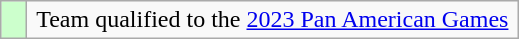<table class="wikitable" style="text-align: center;">
<tr>
<td width=10px bgcolor=#ccffcc></td>
<td width=320px>Team qualified to the <a href='#'>2023 Pan American Games</a></td>
</tr>
</table>
